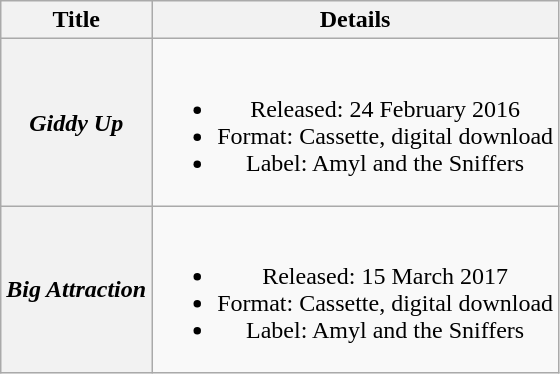<table class="wikitable plainrowheaders" style="text-align:center;">
<tr>
<th scope="col">Title</th>
<th scope="col">Details</th>
</tr>
<tr>
<th scope="row"><em>Giddy Up</em></th>
<td><br><ul><li>Released: 24 February 2016</li><li>Format: Cassette, digital download</li><li>Label: Amyl and the Sniffers</li></ul></td>
</tr>
<tr>
<th scope="row"><em>Big Attraction</em></th>
<td><br><ul><li>Released: 15 March 2017</li><li>Format: Cassette, digital download</li><li>Label: Amyl and the Sniffers</li></ul></td>
</tr>
</table>
